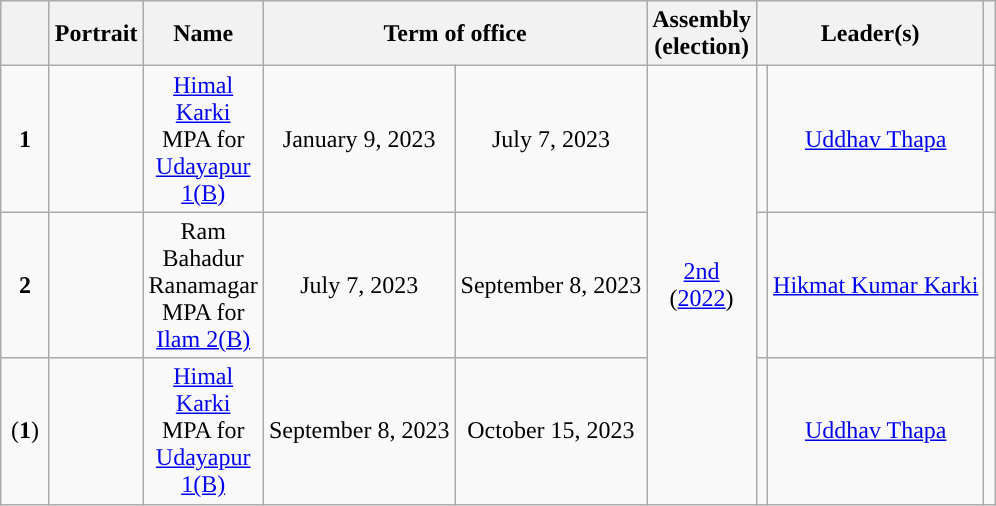<table class="wikitable" style="text-align:center;">
<tr>
<th width="25px"></th>
<th width="25px">Portrait</th>
<th width="25px">Name<br></th>
<th colspan=2 width="25px">Term of office</th>
<th width="25px">Assembly (election)</th>
<th colspan=2 width="25px">Leader(s)</th>
<th></th>
</tr>
<tr>
<td style="background-color:"><strong>1</strong></td>
<td></td>
<td><a href='#'>Himal Karki</a><br>MPA for <a href='#'>Udayapur 1(B)</a></td>
<td>January 9, 2023</td>
<td>July 7, 2023</td>
<td rowspan="3"><a href='#'>2nd</a><br>(<a href='#'>2022</a>)</td>
<td style="background-color:"></td>
<td><a href='#'>Uddhav Thapa</a></td>
<td></td>
</tr>
<tr>
<td style="background-color:"><strong>2</strong></td>
<td></td>
<td>Ram Bahadur Ranamagar<br>MPA for<br><a href='#'>Ilam 2(B)</a></td>
<td>July 7, 2023</td>
<td>September 8, 2023</td>
<td style="background-color:"></td>
<td><a href='#'>Hikmat Kumar Karki</a></td>
<td></td>
</tr>
<tr>
<td style="background-color:">(<strong>1</strong>)</td>
<td></td>
<td><a href='#'>Himal Karki</a><br>MPA for <a href='#'>Udayapur 1(B)</a></td>
<td>September 8, 2023</td>
<td>October 15, 2023</td>
<td style="background-color:"></td>
<td><a href='#'>Uddhav Thapa</a></td>
<td></td>
</tr>
</table>
